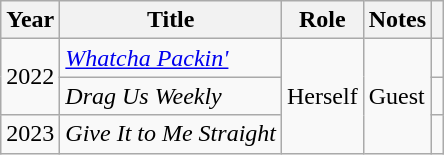<table class="wikitable plainrowheaders sortable">
<tr>
<th scope="col">Year</th>
<th scope="col">Title</th>
<th scope="col">Role</th>
<th scope="col">Notes</th>
<th class="unsortable" style="text-align: center;"></th>
</tr>
<tr>
<td rowspan="2">2022</td>
<td><em><a href='#'>Whatcha Packin'</a></em></td>
<td rowspan="3">Herself</td>
<td rowspan="3">Guest</td>
<td style="text-align: center;"></td>
</tr>
<tr>
<td><em>Drag Us Weekly</em></td>
<td style="text-align: center;"></td>
</tr>
<tr>
<td>2023</td>
<td><em>Give It to Me Straight</em></td>
<td style="text-align: center;"></td>
</tr>
</table>
